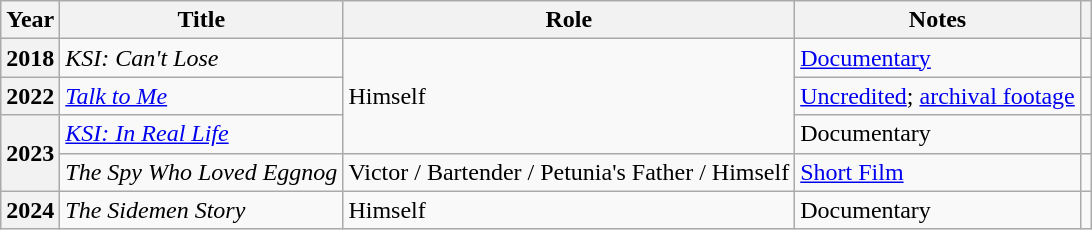<table class="wikitable sortable plainrowheaders">
<tr>
<th scope="col">Year</th>
<th scope="col">Title</th>
<th scope="col">Role</th>
<th scope="col" class="unsortable">Notes</th>
<th scope="col" class="unsortable"></th>
</tr>
<tr>
<th scope="row">2018</th>
<td scope="row"><em>KSI: Can't Lose</em></td>
<td rowspan="3">Himself</td>
<td rowspan="1"><a href='#'>Documentary</a></td>
<td style="text-align:center;"></td>
</tr>
<tr>
<th scope="row">2022</th>
<td scope="row"><em><a href='#'>Talk to Me</a></em></td>
<td><a href='#'>Uncredited</a>; <a href='#'>archival footage</a></td>
<td style="text-align:center;"></td>
</tr>
<tr>
<th rowspan="2" scope="row">2023</th>
<td scope="row"><em><a href='#'>KSI: In Real Life</a></em></td>
<td>Documentary</td>
<td style="text-align:center;"></td>
</tr>
<tr>
<td scope="row"><em>The Spy Who Loved Eggnog</em></td>
<td>Victor / Bartender / Petunia's Father / Himself</td>
<td><a href='#'>Short Film</a></td>
<td style="text-align:center;"></td>
</tr>
<tr>
<th scope="row">2024</th>
<td scope="row"><em>The Sidemen Story</em></td>
<td>Himself</td>
<td>Documentary</td>
<td style="text-align:center;"></td>
</tr>
</table>
